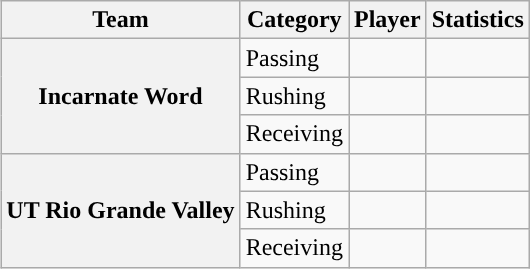<table class="wikitable" style="float:right">
<tr>
<th>Team</th>
<th>Category</th>
<th>Player</th>
<th>Statistics</th>
</tr>
<tr>
<th rowspan=3>Incarnate Word</th>
<td>Passing</td>
<td></td>
<td></td>
</tr>
<tr>
<td>Rushing</td>
<td></td>
<td></td>
</tr>
<tr>
<td>Receiving</td>
<td></td>
<td></td>
</tr>
<tr>
<th rowspan=3>UT Rio Grande Valley</th>
<td>Passing</td>
<td></td>
<td></td>
</tr>
<tr>
<td>Rushing</td>
<td></td>
<td></td>
</tr>
<tr>
<td>Receiving</td>
<td></td>
<td></td>
</tr>
</table>
